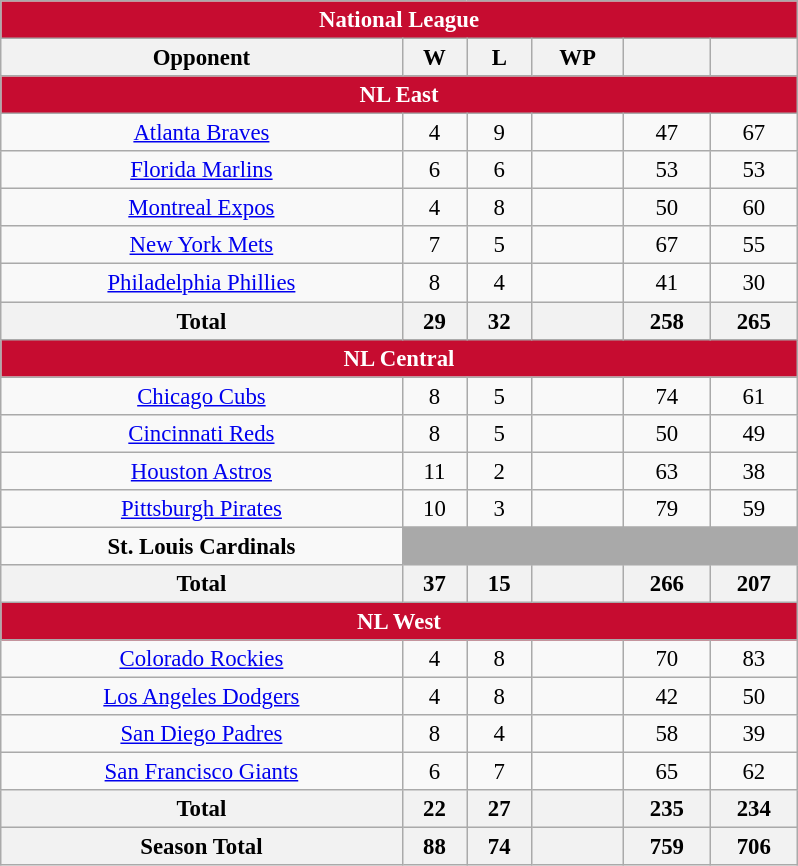<table class="wikitable" style="font-size:95%; text-align:center; width:35em;margin: 0.5em auto;">
<tr>
<th colspan="7" style="background:#c60c30; color:#ffffff;">National League</th>
</tr>
<tr>
<th>Opponent</th>
<th>W</th>
<th>L</th>
<th>WP</th>
<th></th>
<th></th>
</tr>
<tr>
<th colspan="7" style="background:#c60c30; color:#ffffff;">NL East</th>
</tr>
<tr>
<td><a href='#'>Atlanta Braves</a></td>
<td>4</td>
<td>9</td>
<td></td>
<td>47</td>
<td>67</td>
</tr>
<tr>
<td><a href='#'>Florida Marlins</a></td>
<td>6</td>
<td>6</td>
<td></td>
<td>53</td>
<td>53</td>
</tr>
<tr>
<td><a href='#'>Montreal Expos</a></td>
<td>4</td>
<td>8</td>
<td></td>
<td>50</td>
<td>60</td>
</tr>
<tr>
<td><a href='#'>New York Mets</a></td>
<td>7</td>
<td>5</td>
<td></td>
<td>67</td>
<td>55</td>
</tr>
<tr>
<td><a href='#'>Philadelphia Phillies</a></td>
<td>8</td>
<td>4</td>
<td></td>
<td>41</td>
<td>30</td>
</tr>
<tr>
<th>Total</th>
<th>29</th>
<th>32</th>
<th></th>
<th>258</th>
<th>265</th>
</tr>
<tr>
<th colspan="7" style="background:#c60c30; color:#ffffff;">NL Central</th>
</tr>
<tr>
<td><a href='#'>Chicago Cubs</a></td>
<td>8</td>
<td>5</td>
<td></td>
<td>74</td>
<td>61</td>
</tr>
<tr>
<td><a href='#'>Cincinnati Reds</a></td>
<td>8</td>
<td>5</td>
<td></td>
<td>50</td>
<td>49</td>
</tr>
<tr>
<td><a href='#'>Houston Astros</a></td>
<td>11</td>
<td>2</td>
<td></td>
<td>63</td>
<td>38</td>
</tr>
<tr>
<td><a href='#'>Pittsburgh Pirates</a></td>
<td>10</td>
<td>3</td>
<td></td>
<td>79</td>
<td>59</td>
</tr>
<tr>
<td><strong>St. Louis Cardinals</strong></td>
<td colspan=5 style="background:darkgray;"></td>
</tr>
<tr>
<th>Total</th>
<th>37</th>
<th>15</th>
<th></th>
<th>266</th>
<th>207</th>
</tr>
<tr>
<th colspan="7" style="background:#c60c30; color:#ffffff;">NL West</th>
</tr>
<tr>
<td><a href='#'>Colorado Rockies</a></td>
<td>4</td>
<td>8</td>
<td></td>
<td>70</td>
<td>83</td>
</tr>
<tr>
<td><a href='#'>Los Angeles Dodgers</a></td>
<td>4</td>
<td>8</td>
<td></td>
<td>42</td>
<td>50</td>
</tr>
<tr>
<td><a href='#'>San Diego Padres</a></td>
<td>8</td>
<td>4</td>
<td></td>
<td>58</td>
<td>39</td>
</tr>
<tr>
<td><a href='#'>San Francisco Giants</a></td>
<td>6</td>
<td>7</td>
<td></td>
<td>65</td>
<td>62</td>
</tr>
<tr>
<th>Total</th>
<th>22</th>
<th>27</th>
<th></th>
<th>235</th>
<th>234</th>
</tr>
<tr>
<th>Season Total</th>
<th>88</th>
<th>74</th>
<th></th>
<th>759</th>
<th>706</th>
</tr>
</table>
